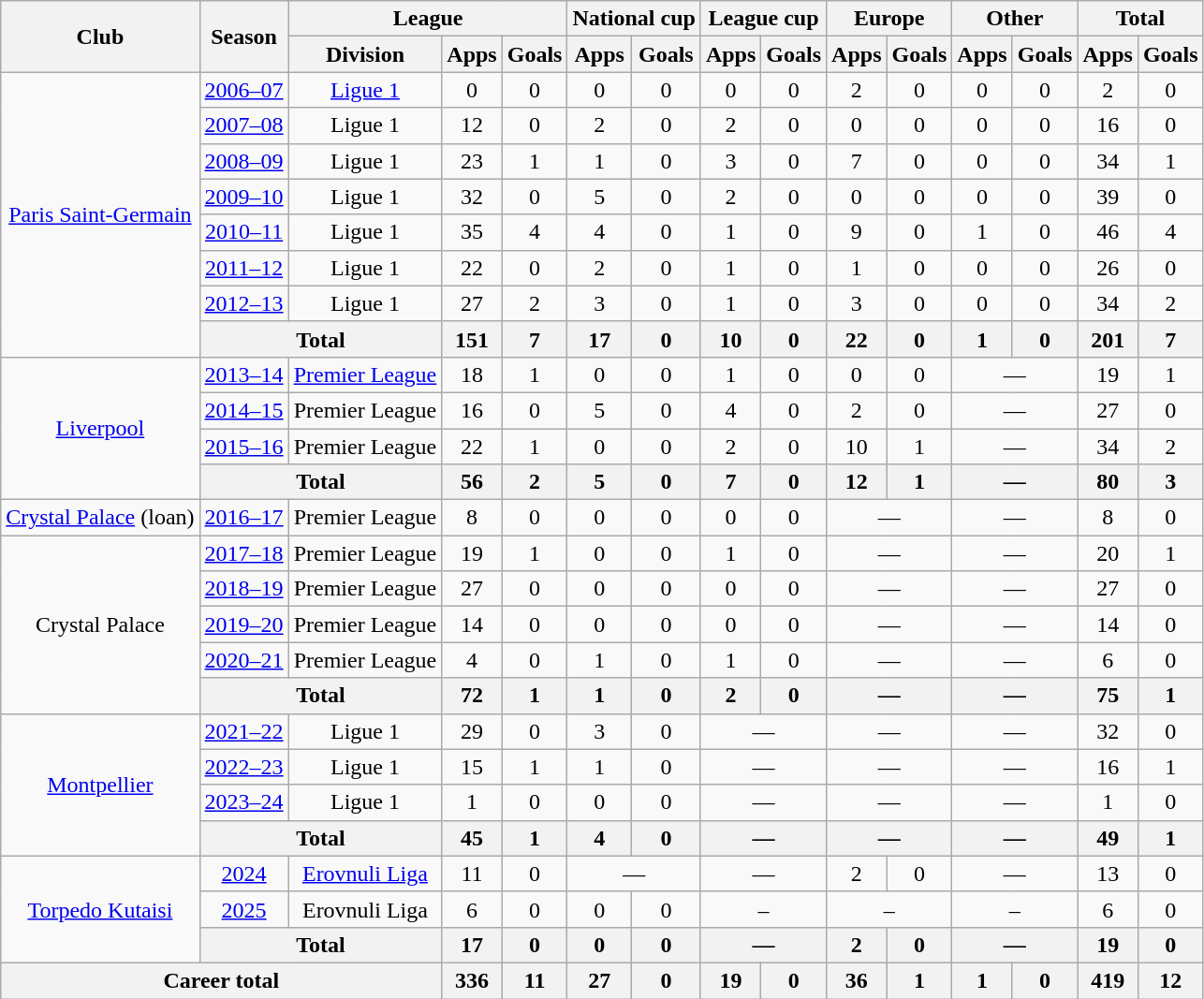<table class="wikitable" style="text-align: center;">
<tr>
<th rowspan="2">Club</th>
<th rowspan="2">Season</th>
<th colspan="3">League</th>
<th colspan="2">National cup</th>
<th colspan="2">League cup</th>
<th colspan="2">Europe</th>
<th colspan="2">Other</th>
<th colspan="2">Total</th>
</tr>
<tr>
<th>Division</th>
<th>Apps</th>
<th>Goals</th>
<th>Apps</th>
<th>Goals</th>
<th>Apps</th>
<th>Goals</th>
<th>Apps</th>
<th>Goals</th>
<th>Apps</th>
<th>Goals</th>
<th>Apps</th>
<th>Goals</th>
</tr>
<tr>
<td rowspan="8"><a href='#'>Paris Saint-Germain</a></td>
<td><a href='#'>2006–07</a></td>
<td><a href='#'>Ligue 1</a></td>
<td>0</td>
<td>0</td>
<td>0</td>
<td>0</td>
<td>0</td>
<td>0</td>
<td>2</td>
<td>0</td>
<td>0</td>
<td>0</td>
<td>2</td>
<td>0</td>
</tr>
<tr>
<td><a href='#'>2007–08</a></td>
<td>Ligue 1</td>
<td>12</td>
<td>0</td>
<td>2</td>
<td>0</td>
<td>2</td>
<td>0</td>
<td>0</td>
<td>0</td>
<td>0</td>
<td>0</td>
<td>16</td>
<td>0</td>
</tr>
<tr>
<td><a href='#'>2008–09</a></td>
<td>Ligue 1</td>
<td>23</td>
<td>1</td>
<td>1</td>
<td>0</td>
<td>3</td>
<td>0</td>
<td>7</td>
<td>0</td>
<td>0</td>
<td>0</td>
<td>34</td>
<td>1</td>
</tr>
<tr>
<td><a href='#'>2009–10</a></td>
<td>Ligue 1</td>
<td>32</td>
<td>0</td>
<td>5</td>
<td>0</td>
<td>2</td>
<td>0</td>
<td>0</td>
<td>0</td>
<td>0</td>
<td>0</td>
<td>39</td>
<td>0</td>
</tr>
<tr>
<td><a href='#'>2010–11</a></td>
<td>Ligue 1</td>
<td>35</td>
<td>4</td>
<td>4</td>
<td>0</td>
<td>1</td>
<td>0</td>
<td>9</td>
<td>0</td>
<td>1</td>
<td>0</td>
<td>46</td>
<td>4</td>
</tr>
<tr>
<td><a href='#'>2011–12</a></td>
<td>Ligue 1</td>
<td>22</td>
<td>0</td>
<td>2</td>
<td>0</td>
<td>1</td>
<td>0</td>
<td>1</td>
<td>0</td>
<td>0</td>
<td>0</td>
<td>26</td>
<td>0</td>
</tr>
<tr>
<td><a href='#'>2012–13</a></td>
<td>Ligue 1</td>
<td>27</td>
<td>2</td>
<td>3</td>
<td>0</td>
<td>1</td>
<td>0</td>
<td>3</td>
<td>0</td>
<td>0</td>
<td>0</td>
<td>34</td>
<td>2</td>
</tr>
<tr>
<th colspan="2">Total</th>
<th>151</th>
<th>7</th>
<th>17</th>
<th>0</th>
<th>10</th>
<th>0</th>
<th>22</th>
<th>0</th>
<th>1</th>
<th>0</th>
<th>201</th>
<th>7</th>
</tr>
<tr>
<td rowspan="4"><a href='#'>Liverpool</a></td>
<td><a href='#'>2013–14</a></td>
<td><a href='#'>Premier League</a></td>
<td>18</td>
<td>1</td>
<td>0</td>
<td>0</td>
<td>1</td>
<td>0</td>
<td>0</td>
<td>0</td>
<td colspan="2">—</td>
<td>19</td>
<td>1</td>
</tr>
<tr>
<td><a href='#'>2014–15</a></td>
<td>Premier League</td>
<td>16</td>
<td>0</td>
<td>5</td>
<td>0</td>
<td>4</td>
<td>0</td>
<td>2</td>
<td>0</td>
<td colspan="2">—</td>
<td>27</td>
<td>0</td>
</tr>
<tr>
<td><a href='#'>2015–16</a></td>
<td>Premier League</td>
<td>22</td>
<td>1</td>
<td>0</td>
<td>0</td>
<td>2</td>
<td>0</td>
<td>10</td>
<td>1</td>
<td colspan="2">—</td>
<td>34</td>
<td>2</td>
</tr>
<tr>
<th colspan="2">Total</th>
<th>56</th>
<th>2</th>
<th>5</th>
<th>0</th>
<th>7</th>
<th>0</th>
<th>12</th>
<th>1</th>
<th colspan="2">—</th>
<th>80</th>
<th>3</th>
</tr>
<tr>
<td><a href='#'>Crystal Palace</a> (loan)</td>
<td><a href='#'>2016–17</a></td>
<td>Premier League</td>
<td>8</td>
<td>0</td>
<td>0</td>
<td>0</td>
<td>0</td>
<td>0</td>
<td colspan="2">—</td>
<td colspan="2">—</td>
<td>8</td>
<td>0</td>
</tr>
<tr>
<td rowspan="5">Crystal Palace</td>
<td><a href='#'>2017–18</a></td>
<td>Premier League</td>
<td>19</td>
<td>1</td>
<td>0</td>
<td>0</td>
<td>1</td>
<td>0</td>
<td colspan="2">—</td>
<td colspan="2">—</td>
<td>20</td>
<td>1</td>
</tr>
<tr>
<td><a href='#'>2018–19</a></td>
<td>Premier League</td>
<td>27</td>
<td>0</td>
<td>0</td>
<td>0</td>
<td>0</td>
<td>0</td>
<td colspan="2">—</td>
<td colspan="2">—</td>
<td>27</td>
<td>0</td>
</tr>
<tr>
<td><a href='#'>2019–20</a></td>
<td>Premier League</td>
<td>14</td>
<td>0</td>
<td>0</td>
<td>0</td>
<td>0</td>
<td>0</td>
<td colspan="2">—</td>
<td colspan="2">—</td>
<td>14</td>
<td>0</td>
</tr>
<tr>
<td><a href='#'>2020–21</a></td>
<td>Premier League</td>
<td>4</td>
<td>0</td>
<td>1</td>
<td>0</td>
<td>1</td>
<td>0</td>
<td colspan="2">—</td>
<td colspan="2">—</td>
<td>6</td>
<td>0</td>
</tr>
<tr>
<th colspan="2">Total</th>
<th>72</th>
<th>1</th>
<th>1</th>
<th>0</th>
<th>2</th>
<th>0</th>
<th colspan="2">—</th>
<th colspan="2">—</th>
<th>75</th>
<th>1</th>
</tr>
<tr>
<td rowspan="4"><a href='#'>Montpellier</a></td>
<td><a href='#'>2021–22</a></td>
<td>Ligue 1</td>
<td>29</td>
<td>0</td>
<td>3</td>
<td>0</td>
<td colspan="2">—</td>
<td colspan="2">—</td>
<td colspan="2">—</td>
<td>32</td>
<td>0</td>
</tr>
<tr>
<td><a href='#'>2022–23</a></td>
<td>Ligue 1</td>
<td>15</td>
<td>1</td>
<td>1</td>
<td>0</td>
<td colspan="2">—</td>
<td colspan="2">—</td>
<td colspan="2">—</td>
<td>16</td>
<td>1</td>
</tr>
<tr>
<td><a href='#'>2023–24</a></td>
<td>Ligue 1</td>
<td>1</td>
<td>0</td>
<td>0</td>
<td>0</td>
<td colspan="2">—</td>
<td colspan="2">—</td>
<td colspan="2">—</td>
<td>1</td>
<td>0</td>
</tr>
<tr>
<th colspan="2">Total</th>
<th>45</th>
<th>1</th>
<th>4</th>
<th>0</th>
<th colspan="2">—</th>
<th colspan="2">—</th>
<th colspan="2">—</th>
<th>49</th>
<th>1</th>
</tr>
<tr>
<td rowspan="3"><a href='#'>Torpedo Kutaisi</a></td>
<td><a href='#'>2024</a></td>
<td><a href='#'>Erovnuli Liga</a></td>
<td>11</td>
<td>0</td>
<td colspan="2">—</td>
<td colspan="2">—</td>
<td>2</td>
<td>0</td>
<td colspan="2">—</td>
<td>13</td>
<td>0</td>
</tr>
<tr>
<td><a href='#'>2025</a></td>
<td>Erovnuli Liga</td>
<td>6</td>
<td>0</td>
<td>0</td>
<td>0</td>
<td colspan="2">–</td>
<td colspan="2">–</td>
<td colspan="2">–</td>
<td>6</td>
<td>0</td>
</tr>
<tr>
<th colspan="2">Total</th>
<th>17</th>
<th>0</th>
<th>0</th>
<th>0</th>
<th colspan="2">—</th>
<th>2</th>
<th>0</th>
<th colspan="2">—</th>
<th>19</th>
<th>0</th>
</tr>
<tr>
<th colspan="3">Career total</th>
<th>336</th>
<th>11</th>
<th>27</th>
<th>0</th>
<th>19</th>
<th>0</th>
<th>36</th>
<th>1</th>
<th>1</th>
<th>0</th>
<th>419</th>
<th>12</th>
</tr>
</table>
